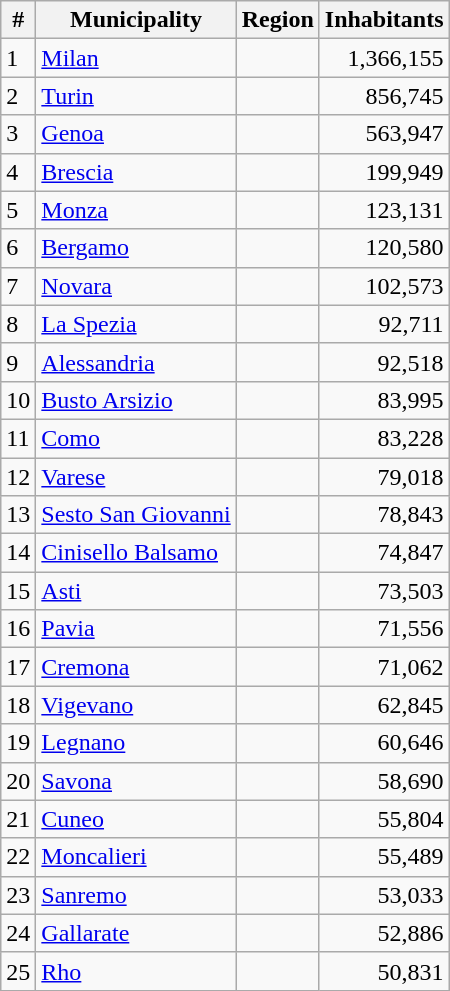<table class="wikitable sortable">
<tr>
<th>#</th>
<th>Municipality</th>
<th>Region</th>
<th>Inhabitants</th>
</tr>
<tr>
<td>1</td>
<td><a href='#'>Milan</a></td>
<td></td>
<td style="text-align:right;">1,366,155</td>
</tr>
<tr>
<td>2</td>
<td><a href='#'>Turin</a></td>
<td></td>
<td style="text-align:right;">856,745</td>
</tr>
<tr>
<td>3</td>
<td><a href='#'>Genoa</a></td>
<td></td>
<td style="text-align:right;">563,947</td>
</tr>
<tr>
<td>4</td>
<td><a href='#'>Brescia</a></td>
<td></td>
<td style="text-align:right;">199,949</td>
</tr>
<tr>
<td>5</td>
<td><a href='#'>Monza</a></td>
<td></td>
<td style="text-align:right;">123,131</td>
</tr>
<tr>
<td>6</td>
<td><a href='#'>Bergamo</a></td>
<td></td>
<td style="text-align:right;">120,580</td>
</tr>
<tr>
<td>7</td>
<td><a href='#'>Novara</a></td>
<td></td>
<td style="text-align:right;">102,573</td>
</tr>
<tr>
<td>8</td>
<td><a href='#'>La Spezia</a></td>
<td></td>
<td style="text-align:right;">92,711</td>
</tr>
<tr>
<td>9</td>
<td><a href='#'>Alessandria</a></td>
<td></td>
<td style="text-align:right;">92,518</td>
</tr>
<tr>
<td>10</td>
<td><a href='#'>Busto Arsizio</a></td>
<td></td>
<td style="text-align:right;">83,995</td>
</tr>
<tr>
<td>11</td>
<td><a href='#'>Como</a></td>
<td></td>
<td style="text-align:right;">83,228</td>
</tr>
<tr>
<td>12</td>
<td><a href='#'>Varese</a></td>
<td></td>
<td style="text-align:right;">79,018</td>
</tr>
<tr>
<td>13</td>
<td><a href='#'>Sesto San Giovanni</a></td>
<td></td>
<td style="text-align:right;">78,843</td>
</tr>
<tr>
<td>14</td>
<td><a href='#'>Cinisello Balsamo</a></td>
<td></td>
<td style="text-align:right;">74,847</td>
</tr>
<tr>
<td>15</td>
<td><a href='#'>Asti</a></td>
<td></td>
<td style="text-align:right;">73,503</td>
</tr>
<tr>
<td>16</td>
<td><a href='#'>Pavia</a></td>
<td></td>
<td style="text-align:right;">71,556</td>
</tr>
<tr>
<td>17</td>
<td><a href='#'>Cremona</a></td>
<td></td>
<td style="text-align:right;">71,062</td>
</tr>
<tr>
<td>18</td>
<td><a href='#'>Vigevano</a></td>
<td></td>
<td style="text-align:right;">62,845</td>
</tr>
<tr>
<td>19</td>
<td><a href='#'>Legnano</a></td>
<td></td>
<td style="text-align:right;">60,646</td>
</tr>
<tr>
<td>20</td>
<td><a href='#'>Savona</a></td>
<td></td>
<td style="text-align:right;">58,690</td>
</tr>
<tr>
<td>21</td>
<td><a href='#'>Cuneo</a></td>
<td></td>
<td style="text-align:right;">55,804</td>
</tr>
<tr>
<td>22</td>
<td><a href='#'>Moncalieri</a></td>
<td></td>
<td style="text-align:right;">55,489</td>
</tr>
<tr>
<td>23</td>
<td><a href='#'>Sanremo</a></td>
<td></td>
<td style="text-align:right;">53,033</td>
</tr>
<tr>
<td>24</td>
<td><a href='#'>Gallarate</a></td>
<td></td>
<td style="text-align:right;">52,886</td>
</tr>
<tr>
<td>25</td>
<td><a href='#'>Rho</a></td>
<td></td>
<td style="text-align:right;">50,831</td>
</tr>
</table>
